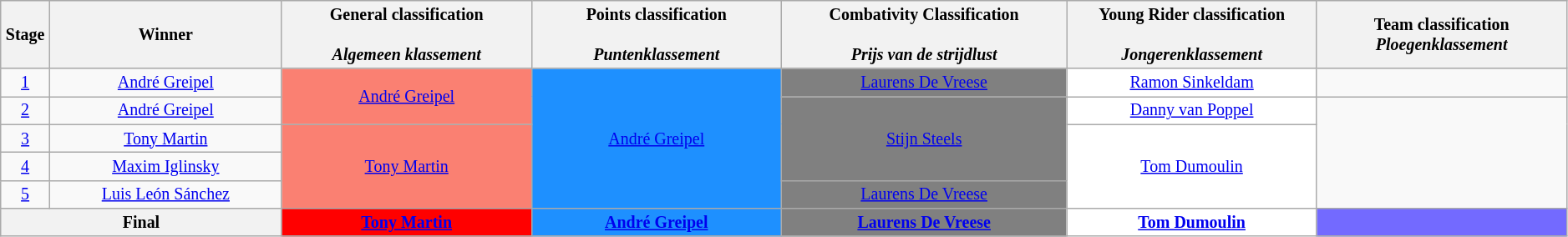<table class="wikitable" style="text-align: center; font-size:smaller;">
<tr style="background-color: #efefef;">
<th width="1%">Stage</th>
<th width="13%">Winner</th>
<th width="14%">General classification<br><br><em>Algemeen klassement</em></th>
<th width="14%">Points classification<br><br><em>Puntenklassement</em></th>
<th width="16%">Combativity Classification<br><br><em>Prijs van de strijdlust</em></th>
<th width="14%">Young Rider classification<br><br><em>Jongerenklassement</em></th>
<th width="14%">Team classification<br><em>Ploegenklassement</em></th>
</tr>
<tr>
<td><a href='#'>1</a></td>
<td><a href='#'>André Greipel</a></td>
<td style="background:salmon" rowspan=2><a href='#'>André Greipel</a></td>
<td style="background:dodgerblue;" rowspan=5><a href='#'>André Greipel</a></td>
<td style="background:grey;"><a href='#'>Laurens De Vreese</a></td>
<td style="background:white;"><a href='#'>Ramon Sinkeldam</a></td>
<td></td>
</tr>
<tr>
<td><a href='#'>2</a></td>
<td><a href='#'>André Greipel</a></td>
<td style="background:grey;" rowspan=3><a href='#'>Stijn Steels</a></td>
<td style="background:white;"><a href='#'>Danny van Poppel</a></td>
<td rowspan=4></td>
</tr>
<tr>
<td><a href='#'>3</a></td>
<td><a href='#'>Tony Martin</a></td>
<td style="background:salmon;" rowspan=3><a href='#'>Tony Martin</a></td>
<td style="background:white;" rowspan=3><a href='#'>Tom Dumoulin</a></td>
</tr>
<tr>
<td><a href='#'>4</a></td>
<td><a href='#'>Maxim Iglinsky</a></td>
</tr>
<tr>
<td><a href='#'>5</a></td>
<td><a href='#'>Luis León Sánchez</a></td>
<td style="background:grey;"><a href='#'>Laurens De Vreese</a></td>
</tr>
<tr>
<th colspan=2><strong>Final</strong></th>
<th style="background:red;"><a href='#'>Tony Martin</a></th>
<th style="background:dodgerblue;"><a href='#'>André Greipel</a></th>
<th style="background:grey;"><a href='#'>Laurens De Vreese</a></th>
<th style="background:white;"><a href='#'>Tom Dumoulin</a></th>
<th style="background:#736AFF;"></th>
</tr>
</table>
